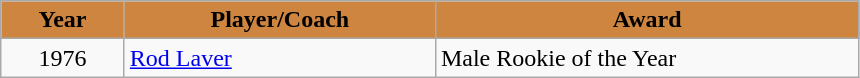<table class="wikitable" style="text-align:left">
<tr>
<th style="background:#CD853F; color:black" width="75px">Year</th>
<th style="background:#CD853F; color:black" width="200px">Player/Coach</th>
<th style="background:#CD853F; color:black" width="275px">Award</th>
</tr>
<tr>
<td align="center">1976</td>
<td><a href='#'>Rod Laver</a></td>
<td>Male Rookie of the Year</td>
</tr>
</table>
